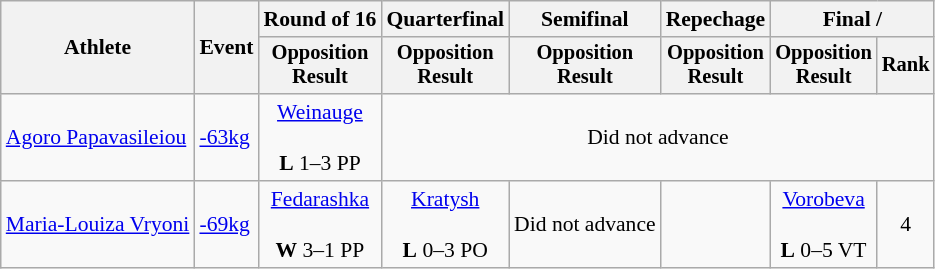<table class="wikitable" style="font-size:90%">
<tr>
<th rowspan=2>Athlete</th>
<th rowspan=2>Event</th>
<th>Round of 16</th>
<th>Quarterfinal</th>
<th>Semifinal</th>
<th>Repechage</th>
<th colspan=2>Final / </th>
</tr>
<tr style="font-size: 95%">
<th>Opposition<br>Result</th>
<th>Opposition<br>Result</th>
<th>Opposition<br>Result</th>
<th>Opposition<br>Result</th>
<th>Opposition<br>Result</th>
<th>Rank</th>
</tr>
<tr align=center>
<td align=left><a href='#'>Agoro Papavasileiou</a></td>
<td align=left><a href='#'>-63kg</a></td>
<td><a href='#'>Weinauge</a><br><br><strong>L</strong> 1–3 PP</td>
<td colspan=5>Did not advance</td>
</tr>
<tr align=center>
<td align=left><a href='#'>Maria-Louiza Vryoni</a></td>
<td align=left><a href='#'>-69kg</a></td>
<td><a href='#'>Fedarashka</a><br><br><strong>W</strong> 3–1 PP</td>
<td><a href='#'>Kratysh</a><br><br><strong>L</strong> 0–3 PO</td>
<td>Did not advance</td>
<td></td>
<td><a href='#'>Vorobeva</a><br><br><strong>L</strong> 0–5 VT</td>
<td>4</td>
</tr>
</table>
